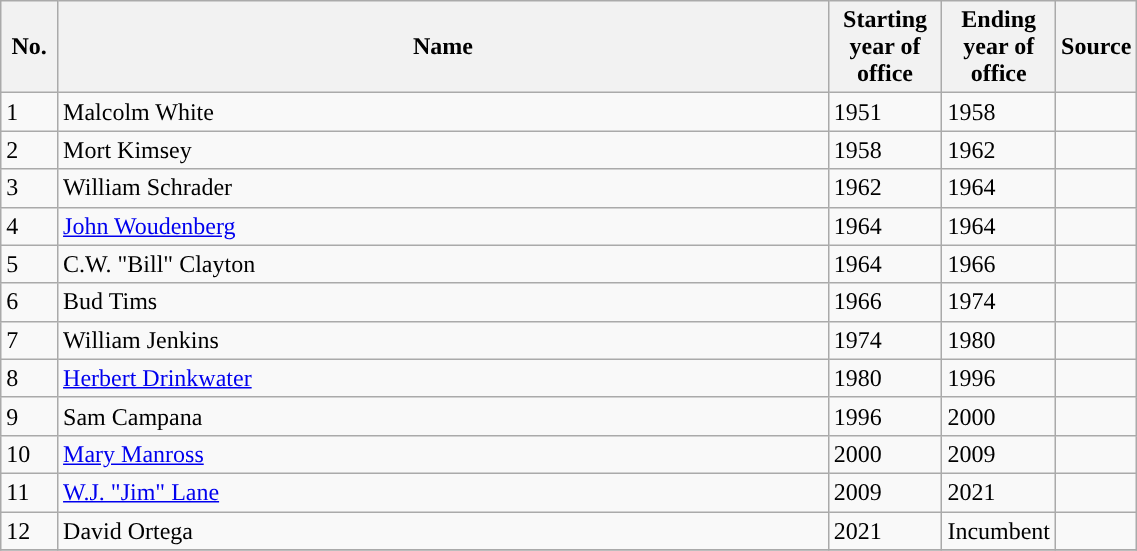<table class="wikitable" style="float:left; width:60%">
<tr>
<th width="5%">No.</th>
<th style-"width:60%">Name</th>
<th style="width:10%;">Starting year of office</th>
<th style="width:10%">Ending year of office</th>
<th style="width:5%">Source</th>
</tr>
<tr>
<td>1</td>
<td>Malcolm White</td>
<td>1951</td>
<td>1958</td>
<td></td>
</tr>
<tr>
<td>2</td>
<td>Mort Kimsey</td>
<td>1958</td>
<td>1962</td>
<td></td>
</tr>
<tr>
<td>3</td>
<td>William Schrader</td>
<td>1962</td>
<td>1964</td>
<td></td>
</tr>
<tr>
<td>4</td>
<td><a href='#'>John Woudenberg</a></td>
<td>1964</td>
<td>1964</td>
<td></td>
</tr>
<tr>
<td>5</td>
<td>C.W. "Bill" Clayton</td>
<td>1964</td>
<td>1966</td>
<td></td>
</tr>
<tr>
<td>6</td>
<td>Bud Tims</td>
<td>1966</td>
<td>1974</td>
<td></td>
</tr>
<tr>
<td>7</td>
<td>William Jenkins</td>
<td>1974</td>
<td>1980</td>
<td></td>
</tr>
<tr>
<td>8</td>
<td><a href='#'>Herbert Drinkwater</a></td>
<td>1980</td>
<td>1996</td>
<td></td>
</tr>
<tr>
<td>9</td>
<td>Sam Campana</td>
<td>1996</td>
<td>2000</td>
<td></td>
</tr>
<tr>
<td>10</td>
<td><a href='#'>Mary Manross</a></td>
<td>2000</td>
<td>2009</td>
<td></td>
</tr>
<tr>
<td>11</td>
<td><a href='#'>W.J. "Jim" Lane</a></td>
<td>2009</td>
<td>2021</td>
<td></td>
</tr>
<tr>
<td>12</td>
<td>David Ortega</td>
<td>2021</td>
<td>Incumbent</td>
<td></td>
</tr>
<tr>
</tr>
</table>
